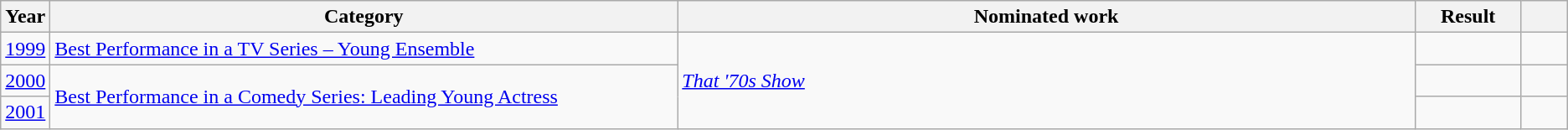<table class="wikitable sortable">
<tr>
<th scope="col" style="width:1em;">Year</th>
<th scope="col" style="width:33em;">Category</th>
<th scope="col" style="width:39em;">Nominated work</th>
<th scope="col" style="width:5em;">Result</th>
<th scope="col" style="width:2em;" class="unsortable"></th>
</tr>
<tr>
<td><a href='#'>1999</a></td>
<td><a href='#'>Best Performance in a TV Series – Young Ensemble</a></td>
<td rowspan="3"><em><a href='#'>That '70s Show</a></em></td>
<td></td>
<td style="text-align:center;"></td>
</tr>
<tr>
<td><a href='#'>2000</a></td>
<td rowspan="2"><a href='#'>Best Performance in a Comedy Series: Leading Young Actress</a></td>
<td></td>
<td style="text-align:center;"></td>
</tr>
<tr>
<td><a href='#'>2001</a></td>
<td></td>
<td style="text-align:center;"></td>
</tr>
</table>
